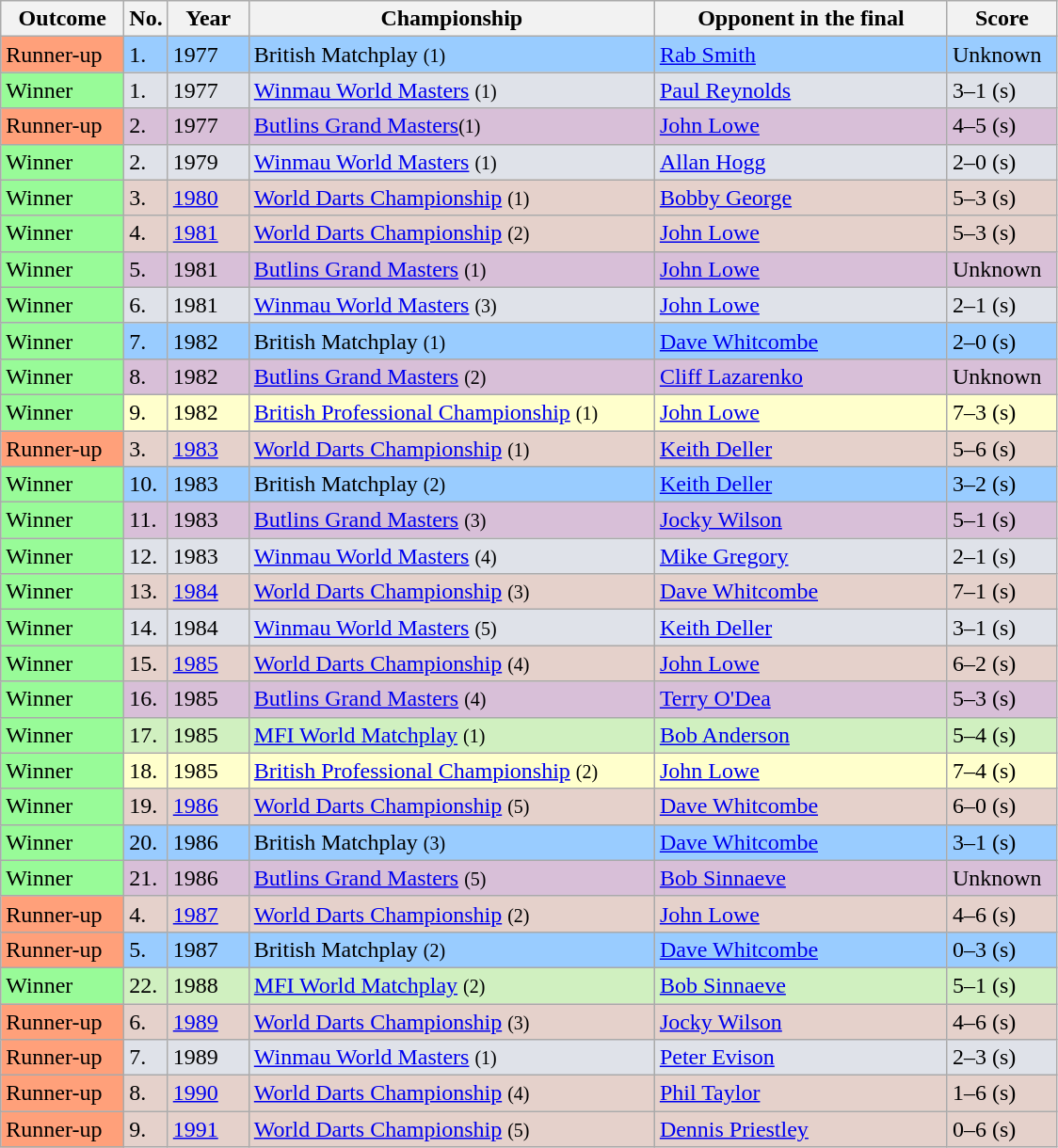<table class="wikitable">
<tr>
<th width="80">Outcome</th>
<th width="20">No.</th>
<th width="50">Year</th>
<th style="width:280px;">Championship</th>
<th style="width:200px;">Opponent in the final</th>
<th width="70">Score</th>
</tr>
<tr style="background:#9cf;">
<td style="background:#ffa07a;">Runner-up</td>
<td>1.</td>
<td>1977</td>
<td>British Matchplay <small>(1)</small></td>
<td> <a href='#'>Rab Smith</a></td>
<td>Unknown</td>
</tr>
<tr style="background:#dfe2e9;">
<td style="background:#98FB98;">Winner</td>
<td>1.</td>
<td>1977</td>
<td><a href='#'>Winmau World Masters</a> <small>(1)</small></td>
<td> <a href='#'>Paul Reynolds</a></td>
<td>3–1 (s)</td>
</tr>
<tr style="background:thistle">
<td style="background:#ffa07a;">Runner-up</td>
<td>2.</td>
<td>1977</td>
<td><a href='#'>Butlins Grand Masters</a><small>(1)</small></td>
<td> <a href='#'>John Lowe</a></td>
<td>4–5 (s)</td>
</tr>
<tr style="background:#dfe2e9;">
<td style="background:#98FB98;">Winner</td>
<td>2.</td>
<td>1979</td>
<td><a href='#'>Winmau World Masters</a> <small>(1)</small></td>
<td> <a href='#'>Allan Hogg</a></td>
<td>2–0 (s)</td>
</tr>
<tr style="background:#e5d1cb;">
<td style="background:#98FB98;">Winner</td>
<td>3.</td>
<td><a href='#'>1980</a></td>
<td><a href='#'>World Darts Championship</a> <small>(1)</small></td>
<td> <a href='#'>Bobby George</a></td>
<td>5–3 (s)</td>
</tr>
<tr style="background:#e5d1cb;">
<td style="background:#98FB98;">Winner</td>
<td>4.</td>
<td><a href='#'>1981</a></td>
<td><a href='#'>World Darts Championship</a> <small>(2)</small></td>
<td> <a href='#'>John Lowe</a></td>
<td>5–3 (s)</td>
</tr>
<tr style="background:thistle">
<td style="background:#98FB98;">Winner</td>
<td>5.</td>
<td>1981</td>
<td><a href='#'>Butlins Grand Masters</a> <small>(1)</small></td>
<td> <a href='#'>John Lowe</a></td>
<td>Unknown</td>
</tr>
<tr style="background:#dfe2e9;">
<td style="background:#98FB98;">Winner</td>
<td>6.</td>
<td>1981</td>
<td><a href='#'>Winmau World Masters</a> <small>(3)</small></td>
<td> <a href='#'>John Lowe</a></td>
<td>2–1 (s)</td>
</tr>
<tr style="background:#9cf;">
<td style="background:#98FB98;">Winner</td>
<td>7.</td>
<td>1982</td>
<td>British Matchplay <small>(1)</small></td>
<td> <a href='#'>Dave Whitcombe</a></td>
<td>2–0 (s)</td>
</tr>
<tr style="background:thistle">
<td style="background:#98FB98;">Winner</td>
<td>8.</td>
<td>1982</td>
<td><a href='#'>Butlins Grand Masters</a> <small>(2)</small></td>
<td> <a href='#'>Cliff Lazarenko</a></td>
<td>Unknown</td>
</tr>
<tr style="background:#ffc;">
<td style="background:#98FB98;">Winner</td>
<td>9.</td>
<td>1982</td>
<td><a href='#'>British Professional Championship</a> <small>(1)</small></td>
<td> <a href='#'>John Lowe</a></td>
<td>7–3 (s)</td>
</tr>
<tr style="background:#e5d1cb;">
<td style="background:#ffa07a;">Runner-up</td>
<td>3.</td>
<td><a href='#'>1983</a></td>
<td><a href='#'>World Darts Championship</a> <small>(1)</small></td>
<td> <a href='#'>Keith Deller</a></td>
<td>5–6 (s)</td>
</tr>
<tr style="background:#9cf;">
<td style="background:#98FB98;">Winner</td>
<td>10.</td>
<td>1983</td>
<td>British Matchplay <small>(2)</small></td>
<td> <a href='#'>Keith Deller</a></td>
<td>3–2 (s)</td>
</tr>
<tr style="background:thistle">
<td style="background:#98FB98;">Winner</td>
<td>11.</td>
<td>1983</td>
<td><a href='#'>Butlins Grand Masters</a> <small>(3)</small></td>
<td> <a href='#'>Jocky Wilson</a></td>
<td>5–1 (s)</td>
</tr>
<tr style="background:#dfe2e9;">
<td style="background:#98FB98;">Winner</td>
<td>12.</td>
<td>1983</td>
<td><a href='#'>Winmau World Masters</a> <small>(4)</small></td>
<td> <a href='#'>Mike Gregory</a></td>
<td>2–1 (s)</td>
</tr>
<tr style="background:#e5d1cb;">
<td style="background:#98FB98;">Winner</td>
<td>13.</td>
<td><a href='#'>1984</a></td>
<td><a href='#'>World Darts Championship</a> <small>(3)</small></td>
<td> <a href='#'>Dave Whitcombe</a></td>
<td>7–1 (s)</td>
</tr>
<tr style="background:#dfe2e9;">
<td style="background:#98FB98;">Winner</td>
<td>14.</td>
<td>1984</td>
<td><a href='#'>Winmau World Masters</a> <small>(5)</small></td>
<td> <a href='#'>Keith Deller</a></td>
<td>3–1 (s)</td>
</tr>
<tr style="background:#e5d1cb;">
<td style="background:#98FB98;">Winner</td>
<td>15.</td>
<td><a href='#'>1985</a></td>
<td><a href='#'>World Darts Championship</a> <small>(4)</small></td>
<td> <a href='#'>John Lowe</a></td>
<td>6–2 (s)</td>
</tr>
<tr style="background:thistle">
<td style="background:#98FB98;">Winner</td>
<td>16.</td>
<td>1985</td>
<td><a href='#'>Butlins Grand Masters</a> <small>(4)</small></td>
<td> <a href='#'>Terry O'Dea</a></td>
<td>5–3 (s)</td>
</tr>
<tr style="background:#d0f0c0;">
<td style="background:#98FB98;">Winner</td>
<td>17.</td>
<td>1985</td>
<td><a href='#'>MFI World Matchplay</a> <small>(1)</small></td>
<td> <a href='#'>Bob Anderson</a></td>
<td>5–4 (s)</td>
</tr>
<tr style="background:#ffc;">
<td style="background:#98FB98;">Winner</td>
<td>18.</td>
<td>1985</td>
<td><a href='#'>British Professional Championship</a> <small>(2)</small></td>
<td> <a href='#'>John Lowe</a></td>
<td>7–4 (s)</td>
</tr>
<tr style="background:#e5d1cb;">
<td style="background:#98FB98;">Winner</td>
<td>19.</td>
<td><a href='#'>1986</a></td>
<td><a href='#'>World Darts Championship</a> <small>(5)</small></td>
<td> <a href='#'>Dave Whitcombe</a></td>
<td>6–0 (s)</td>
</tr>
<tr style="background:#9cf;">
<td style="background:#98FB98;">Winner</td>
<td>20.</td>
<td>1986</td>
<td>British Matchplay <small>(3)</small></td>
<td> <a href='#'>Dave Whitcombe</a></td>
<td>3–1 (s)</td>
</tr>
<tr style="background:thistle">
<td style="background:#98FB98;">Winner</td>
<td>21.</td>
<td>1986</td>
<td><a href='#'>Butlins Grand Masters</a> <small>(5)</small></td>
<td> <a href='#'>Bob Sinnaeve</a></td>
<td>Unknown</td>
</tr>
<tr style="background:#e5d1cb;">
<td style="background:#ffa07a;">Runner-up</td>
<td>4.</td>
<td><a href='#'>1987</a></td>
<td><a href='#'>World Darts Championship</a> <small>(2)</small></td>
<td> <a href='#'>John Lowe</a></td>
<td>4–6 (s)</td>
</tr>
<tr style="background:#9cf;">
<td style="background:#ffa07a;">Runner-up</td>
<td>5.</td>
<td>1987</td>
<td>British Matchplay <small>(2)</small></td>
<td> <a href='#'>Dave Whitcombe</a></td>
<td>0–3 (s)</td>
</tr>
<tr style="background:#d0f0c0;">
<td style="background:#98FB98;">Winner</td>
<td>22.</td>
<td>1988</td>
<td><a href='#'>MFI World Matchplay</a> <small>(2)</small></td>
<td> <a href='#'>Bob Sinnaeve</a></td>
<td>5–1 (s)</td>
</tr>
<tr style="background:#e5d1cb;">
<td style="background:#ffa07a;">Runner-up</td>
<td>6.</td>
<td><a href='#'>1989</a></td>
<td><a href='#'>World Darts Championship</a> <small>(3)</small></td>
<td> <a href='#'>Jocky Wilson</a></td>
<td>4–6 (s)</td>
</tr>
<tr style="background:#dfe2e9;">
<td style="background:#ffa07a;">Runner-up</td>
<td>7.</td>
<td>1989</td>
<td><a href='#'>Winmau World Masters</a> <small>(1)</small></td>
<td> <a href='#'>Peter Evison</a></td>
<td>2–3 (s)</td>
</tr>
<tr style="background:#e5d1cb;">
<td style="background:#ffa07a;">Runner-up</td>
<td>8.</td>
<td><a href='#'>1990</a></td>
<td><a href='#'>World Darts Championship</a> <small>(4)</small></td>
<td> <a href='#'>Phil Taylor</a></td>
<td>1–6 (s)</td>
</tr>
<tr style="background:#e5d1cb;">
<td style="background:#ffa07a;">Runner-up</td>
<td>9.</td>
<td><a href='#'>1991</a></td>
<td><a href='#'>World Darts Championship</a> <small>(5)</small></td>
<td> <a href='#'>Dennis Priestley</a></td>
<td>0–6 (s)</td>
</tr>
</table>
